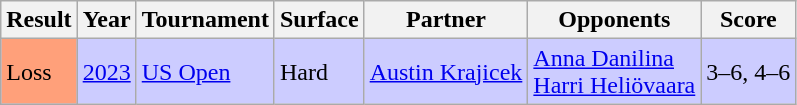<table class="sortable wikitable">
<tr>
<th>Result</th>
<th>Year</th>
<th>Tournament</th>
<th>Surface</th>
<th>Partner</th>
<th>Opponents</th>
<th class=unsortable>Score</th>
</tr>
<tr bgcolor=ccccff>
<td bgcolor=ffa07a>Loss</td>
<td><a href='#'>2023</a></td>
<td><a href='#'>US Open</a></td>
<td>Hard</td>
<td> <a href='#'>Austin Krajicek</a></td>
<td> <a href='#'>Anna Danilina</a> <br>  <a href='#'>Harri Heliövaara</a></td>
<td>3–6, 4–6</td>
</tr>
</table>
